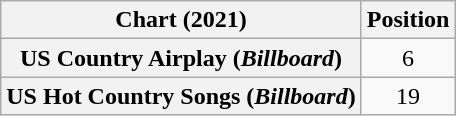<table class="wikitable sortable plainrowheaders" style="text-align:center">
<tr>
<th>Chart (2021)</th>
<th>Position</th>
</tr>
<tr>
<th scope="row">US Country Airplay (<em>Billboard</em>)</th>
<td>6</td>
</tr>
<tr>
<th scope="row">US Hot Country Songs (<em>Billboard</em>)</th>
<td>19</td>
</tr>
</table>
